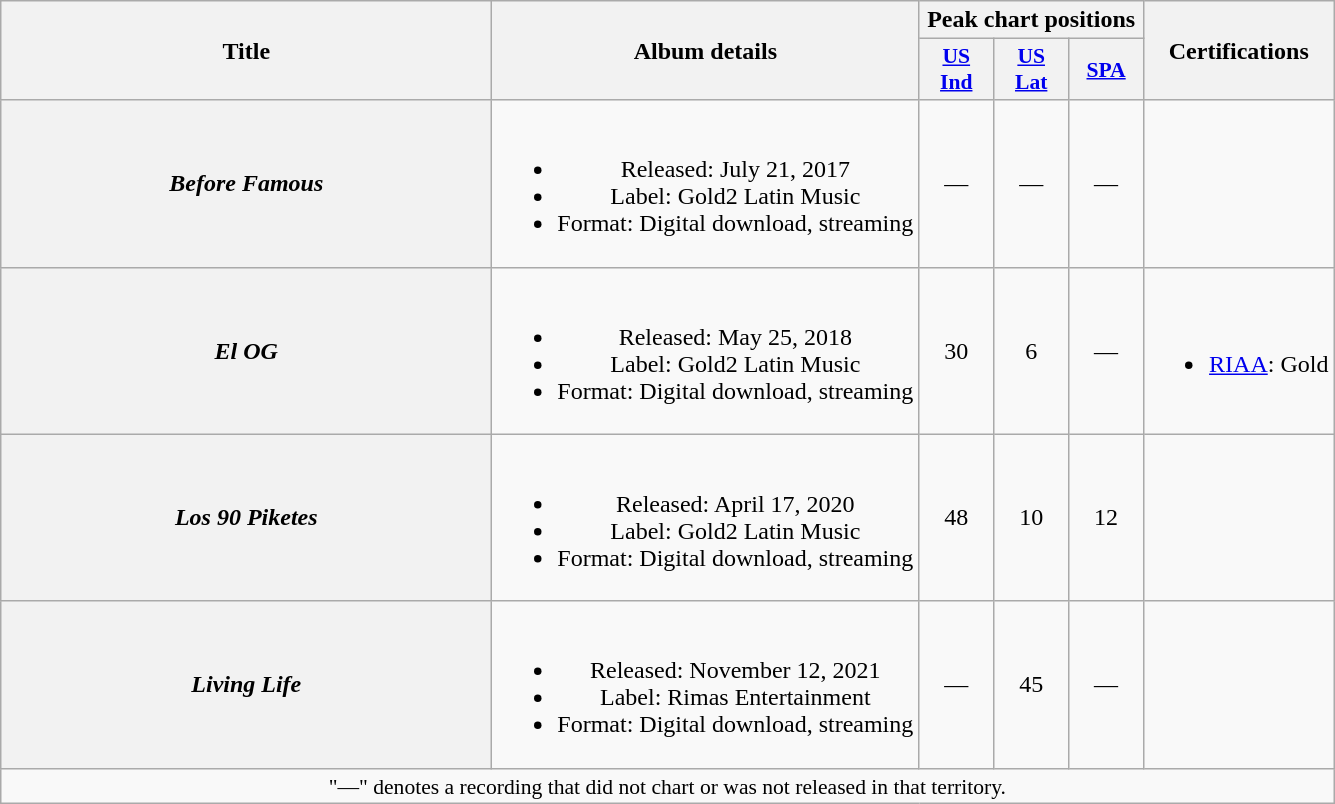<table class="wikitable plainrowheaders" style="text-align:center;">
<tr>
<th scope="col" rowspan="2" style="width:20em;">Title</th>
<th scope="col" rowspan="2">Album details</th>
<th scope="col" colspan="3">Peak chart positions</th>
<th scope="col" rowspan="2">Certifications</th>
</tr>
<tr>
<th scope="col" style="width:3em;font-size:90%;"><a href='#'>US<br>Ind</a><br></th>
<th scope="col" style="width:3em;font-size:90%;"><a href='#'>US<br>Lat</a><br></th>
<th scope="col" style="width:3em;font-size:90%;"><a href='#'>SPA</a><br></th>
</tr>
<tr>
<th scope="row"><em>Before Famous</em></th>
<td><br><ul><li>Released: July 21, 2017</li><li>Label: Gold2 Latin Music</li><li>Format: Digital download, streaming</li></ul></td>
<td>—</td>
<td>—</td>
<td>—</td>
<td></td>
</tr>
<tr>
<th scope="row"><em>El OG</em></th>
<td><br><ul><li>Released: May 25, 2018</li><li>Label: Gold2 Latin Music</li><li>Format: Digital download, streaming</li></ul></td>
<td>30</td>
<td>6</td>
<td>—</td>
<td><br><ul><li><a href='#'>RIAA</a>: Gold </li></ul></td>
</tr>
<tr>
<th scope="row"><em>Los 90 Piketes</em></th>
<td><br><ul><li>Released: April 17, 2020</li><li>Label: Gold2 Latin Music</li><li>Format: Digital download, streaming</li></ul></td>
<td>48</td>
<td>10</td>
<td>12</td>
<td></td>
</tr>
<tr>
<th scope="row"><em>Living Life</em></th>
<td><br><ul><li>Released: November 12, 2021</li><li>Label: Rimas Entertainment</li><li>Format: Digital download, streaming</li></ul></td>
<td>—</td>
<td>45</td>
<td>—</td>
<td></td>
</tr>
<tr>
<td colspan="15" style="font-size:90%">"—" denotes a recording that did not chart or was not released in that territory.</td>
</tr>
</table>
